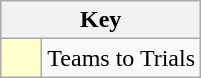<table class="wikitable" style="text-align: center;">
<tr>
<th colspan=2>Key</th>
</tr>
<tr>
<td style="background:#ffc; width:20px;"></td>
<td align=left>Teams to Trials</td>
</tr>
</table>
